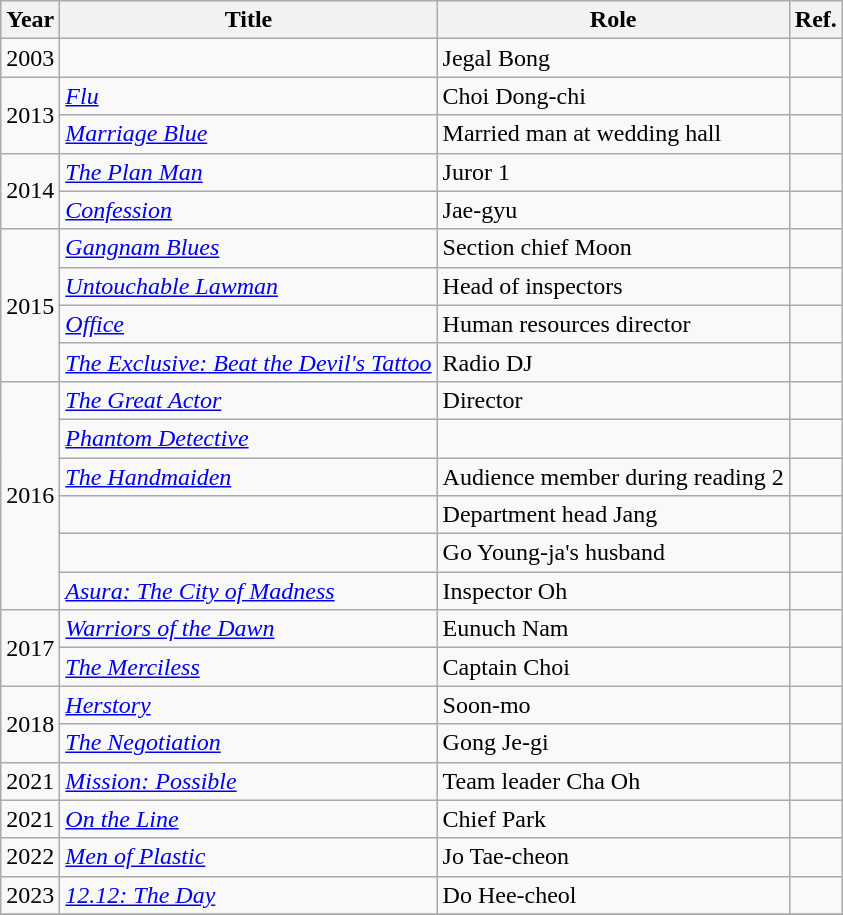<table class="wikitable sortable">
<tr>
<th>Year</th>
<th>Title</th>
<th>Role</th>
<th>Ref.</th>
</tr>
<tr>
<td>2003</td>
<td><em></em></td>
<td>Jegal Bong</td>
<td></td>
</tr>
<tr>
<td rowspan=2>2013</td>
<td><em><a href='#'>Flu</a></em></td>
<td>Choi Dong-chi</td>
<td></td>
</tr>
<tr>
<td><em><a href='#'>Marriage Blue</a></em></td>
<td>Married man at wedding hall</td>
<td></td>
</tr>
<tr>
<td rowspan=2>2014</td>
<td><em><a href='#'>The Plan Man</a></em></td>
<td>Juror 1</td>
<td></td>
</tr>
<tr>
<td><em><a href='#'>Confession</a></em></td>
<td>Jae-gyu</td>
<td></td>
</tr>
<tr>
<td rowspan=4>2015</td>
<td><em><a href='#'>Gangnam Blues</a></em></td>
<td>Section chief Moon</td>
<td></td>
</tr>
<tr>
<td><em><a href='#'>Untouchable Lawman</a></em></td>
<td>Head of inspectors</td>
<td></td>
</tr>
<tr>
<td><em><a href='#'>Office</a></em></td>
<td>Human resources director</td>
<td></td>
</tr>
<tr>
<td><em><a href='#'>The Exclusive: Beat the Devil's Tattoo</a></em></td>
<td>Radio DJ</td>
<td></td>
</tr>
<tr>
<td rowspan=6>2016</td>
<td><em><a href='#'>The Great Actor</a></em></td>
<td>Director</td>
<td></td>
</tr>
<tr>
<td><em><a href='#'>Phantom Detective</a></em></td>
<td></td>
<td></td>
</tr>
<tr>
<td><em><a href='#'>The Handmaiden</a></em></td>
<td>Audience member during reading 2</td>
<td></td>
</tr>
<tr>
<td><em></em></td>
<td>Department head Jang</td>
<td></td>
</tr>
<tr>
<td><em></em></td>
<td>Go Young-ja's husband</td>
<td></td>
</tr>
<tr>
<td><em><a href='#'>Asura: The City of Madness</a></em></td>
<td>Inspector Oh</td>
<td></td>
</tr>
<tr>
<td rowspan=2>2017</td>
<td><em><a href='#'>Warriors of the Dawn</a></em></td>
<td>Eunuch Nam</td>
<td></td>
</tr>
<tr>
<td><em><a href='#'>The Merciless</a></em></td>
<td>Captain Choi</td>
<td></td>
</tr>
<tr>
<td rowspan=2>2018</td>
<td><em><a href='#'>Herstory</a></em></td>
<td>Soon-mo</td>
<td></td>
</tr>
<tr>
<td><em><a href='#'>The Negotiation</a></em></td>
<td>Gong Je-gi</td>
<td></td>
</tr>
<tr>
<td>2021</td>
<td><em><a href='#'>Mission: Possible</a></em></td>
<td>Team leader Cha Oh</td>
<td></td>
</tr>
<tr>
<td>2021</td>
<td><em><a href='#'>On the Line</a></em></td>
<td>Chief Park</td>
<td></td>
</tr>
<tr>
<td>2022</td>
<td><em><a href='#'>Men of Plastic</a></em></td>
<td>Jo Tae-cheon</td>
<td></td>
</tr>
<tr>
<td>2023</td>
<td><em><a href='#'>12.12: The Day</a></em></td>
<td>Do Hee-cheol</td>
<td></td>
</tr>
<tr>
</tr>
</table>
